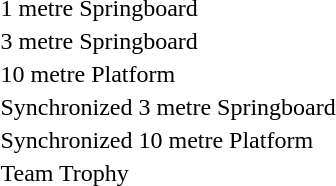<table>
<tr>
<td>1 metre Springboard</td>
<td></td>
<td></td>
<td></td>
</tr>
<tr>
<td>3 metre Springboard</td>
<td></td>
<td></td>
<td></td>
</tr>
<tr>
<td>10 metre Platform</td>
<td></td>
<td></td>
<td></td>
</tr>
<tr>
<td>Synchronized 3 metre Springboard</td>
<td></td>
<td></td>
<td></td>
</tr>
<tr>
<td>Synchronized 10 metre Platform</td>
<td></td>
<td></td>
<td></td>
</tr>
<tr>
<td>Team Trophy</td>
<td></td>
<td></td>
<td></td>
</tr>
</table>
